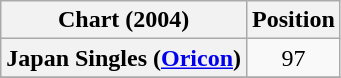<table class="wikitable plainrowheaders" style="text-align:center">
<tr>
<th scope="col">Chart (2004)</th>
<th scope="col">Position</th>
</tr>
<tr>
<th scope="row">Japan Singles (<a href='#'>Oricon</a>)</th>
<td style="text-align:center;">97</td>
</tr>
<tr>
</tr>
</table>
